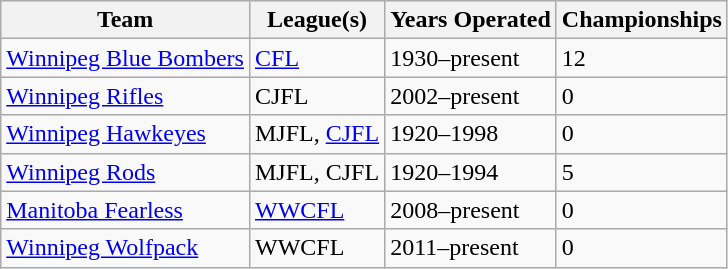<table class="wikitable">
<tr>
<th>Team</th>
<th>League(s)</th>
<th>Years Operated</th>
<th>Championships</th>
</tr>
<tr>
<td><a href='#'>Winnipeg Blue Bombers</a></td>
<td><a href='#'>CFL</a></td>
<td>1930–present</td>
<td>12</td>
</tr>
<tr>
<td><a href='#'>Winnipeg Rifles</a></td>
<td>CJFL</td>
<td>2002–present</td>
<td>0</td>
</tr>
<tr>
<td><a href='#'>Winnipeg Hawkeyes</a></td>
<td>MJFL, <a href='#'>CJFL</a></td>
<td>1920–1998</td>
<td>0</td>
</tr>
<tr>
<td><a href='#'>Winnipeg Rods</a></td>
<td>MJFL, CJFL</td>
<td>1920–1994</td>
<td>5</td>
</tr>
<tr>
<td><a href='#'>Manitoba Fearless</a></td>
<td><a href='#'>WWCFL</a></td>
<td>2008–present</td>
<td>0</td>
</tr>
<tr>
<td><a href='#'>Winnipeg Wolfpack</a></td>
<td>WWCFL</td>
<td>2011–present</td>
<td>0</td>
</tr>
</table>
